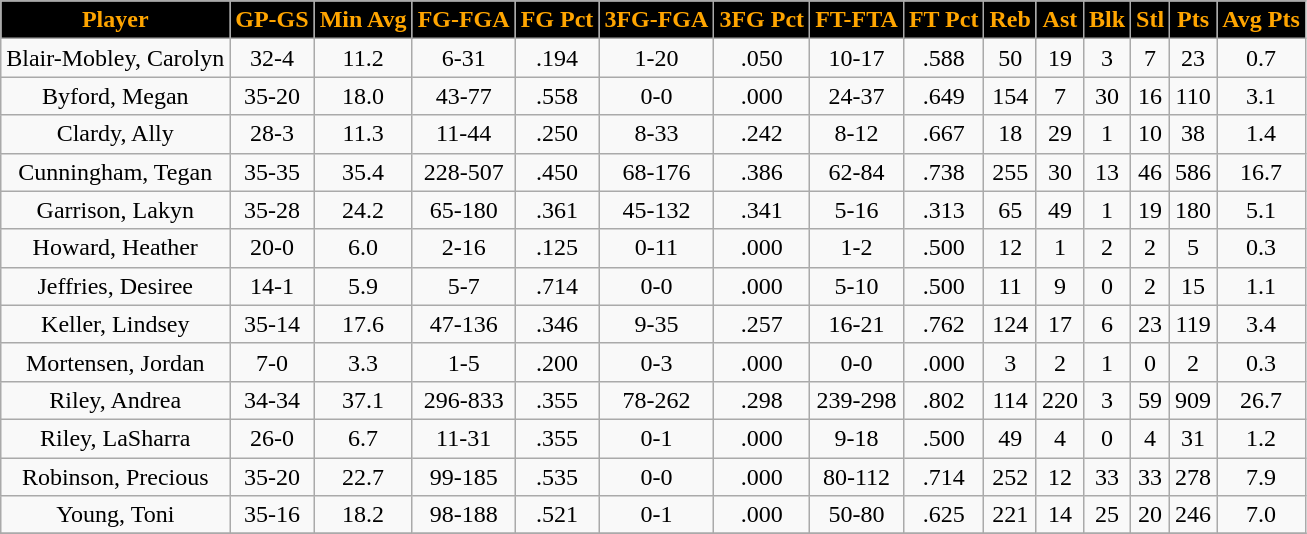<table class="wikitable" style="text-align:center">
<tr>
<th style="background:black;color:orange;">Player</th>
<th style="background:black;color:orange;">GP-GS</th>
<th style="background:black;color:orange;">Min Avg</th>
<th style="background:black;color:orange;">FG-FGA</th>
<th style="background:black;color:orange;">FG Pct</th>
<th style="background:black;color:orange;">3FG-FGA</th>
<th style="background:black;color:orange;">3FG Pct</th>
<th style="background:black;color:orange;">FT-FTA</th>
<th style="background:black;color:orange;">FT Pct</th>
<th style="background:black;color:orange;">Reb</th>
<th style="background:black;color:orange;">Ast</th>
<th style="background:black;color:orange;">Blk</th>
<th style="background:black;color:orange;">Stl</th>
<th style="background:black;color:orange;">Pts</th>
<th style="background:black;color:orange;">Avg Pts</th>
</tr>
<tr>
<td>Blair-Mobley, Carolyn</td>
<td>32-4</td>
<td>11.2</td>
<td>6-31</td>
<td>.194</td>
<td>1-20</td>
<td>.050</td>
<td>10-17</td>
<td>.588</td>
<td>50</td>
<td>19</td>
<td>3</td>
<td>7</td>
<td>23</td>
<td>0.7</td>
</tr>
<tr>
<td>Byford, Megan</td>
<td>35-20</td>
<td>18.0</td>
<td>43-77</td>
<td>.558</td>
<td>0-0</td>
<td>.000</td>
<td>24-37</td>
<td>.649</td>
<td>154</td>
<td>7</td>
<td>30</td>
<td>16</td>
<td>110</td>
<td>3.1</td>
</tr>
<tr>
<td>Clardy, Ally</td>
<td>28-3</td>
<td>11.3</td>
<td>11-44</td>
<td>.250</td>
<td>8-33</td>
<td>.242</td>
<td>8-12</td>
<td>.667</td>
<td>18</td>
<td>29</td>
<td>1</td>
<td>10</td>
<td>38</td>
<td>1.4</td>
</tr>
<tr>
<td>Cunningham, Tegan</td>
<td>35-35</td>
<td>35.4</td>
<td>228-507</td>
<td>.450</td>
<td>68-176</td>
<td>.386</td>
<td>62-84</td>
<td>.738</td>
<td>255</td>
<td>30</td>
<td>13</td>
<td>46</td>
<td>586</td>
<td>16.7</td>
</tr>
<tr>
<td>Garrison, Lakyn</td>
<td>35-28</td>
<td>24.2</td>
<td>65-180</td>
<td>.361</td>
<td>45-132</td>
<td>.341</td>
<td>5-16</td>
<td>.313</td>
<td>65</td>
<td>49</td>
<td>1</td>
<td>19</td>
<td>180</td>
<td>5.1</td>
</tr>
<tr>
<td>Howard, Heather</td>
<td>20-0</td>
<td>6.0</td>
<td>2-16</td>
<td>.125</td>
<td>0-11</td>
<td>.000</td>
<td>1-2</td>
<td>.500</td>
<td>12</td>
<td>1</td>
<td>2</td>
<td>2</td>
<td>5</td>
<td>0.3</td>
</tr>
<tr>
<td>Jeffries, Desiree</td>
<td>14-1</td>
<td>5.9</td>
<td>5-7</td>
<td>.714</td>
<td>0-0</td>
<td>.000</td>
<td>5-10</td>
<td>.500</td>
<td>11</td>
<td>9</td>
<td>0</td>
<td>2</td>
<td>15</td>
<td>1.1</td>
</tr>
<tr>
<td>Keller, Lindsey</td>
<td>35-14</td>
<td>17.6</td>
<td>47-136</td>
<td>.346</td>
<td>9-35</td>
<td>.257</td>
<td>16-21</td>
<td>.762</td>
<td>124</td>
<td>17</td>
<td>6</td>
<td>23</td>
<td>119</td>
<td>3.4</td>
</tr>
<tr>
<td>Mortensen, Jordan</td>
<td>7-0</td>
<td>3.3</td>
<td>1-5</td>
<td>.200</td>
<td>0-3</td>
<td>.000</td>
<td>0-0</td>
<td>.000</td>
<td>3</td>
<td>2</td>
<td>1</td>
<td>0</td>
<td>2</td>
<td>0.3</td>
</tr>
<tr>
<td>Riley, Andrea</td>
<td>34-34</td>
<td>37.1</td>
<td>296-833</td>
<td>.355</td>
<td>78-262</td>
<td>.298</td>
<td>239-298</td>
<td>.802</td>
<td>114</td>
<td>220</td>
<td>3</td>
<td>59</td>
<td>909</td>
<td>26.7</td>
</tr>
<tr>
<td>Riley, LaSharra</td>
<td>26-0</td>
<td>6.7</td>
<td>11-31</td>
<td>.355</td>
<td>0-1</td>
<td>.000</td>
<td>9-18</td>
<td>.500</td>
<td>49</td>
<td>4</td>
<td>0</td>
<td>4</td>
<td>31</td>
<td>1.2</td>
</tr>
<tr>
<td>Robinson, Precious</td>
<td>35-20</td>
<td>22.7</td>
<td>99-185</td>
<td>.535</td>
<td>0-0</td>
<td>.000</td>
<td>80-112</td>
<td>.714</td>
<td>252</td>
<td>12</td>
<td>33</td>
<td>33</td>
<td>278</td>
<td>7.9</td>
</tr>
<tr>
<td>Young, Toni</td>
<td>35-16</td>
<td>18.2</td>
<td>98-188</td>
<td>.521</td>
<td>0-1</td>
<td>.000</td>
<td>50-80</td>
<td>.625</td>
<td>221</td>
<td>14</td>
<td>25</td>
<td>20</td>
<td>246</td>
<td>7.0</td>
</tr>
<tr>
</tr>
</table>
